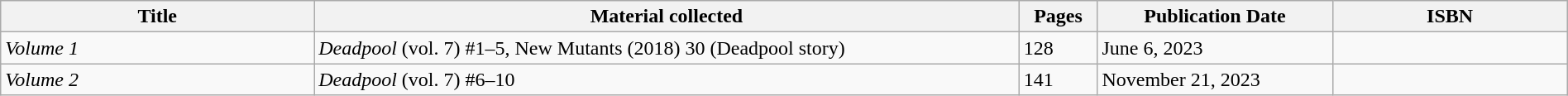<table class="wikitable" style="text-align:left;" width="100%">
<tr>
<th width="20%">Title</th>
<th width=45%>Material collected</th>
<th width=5%>Pages</th>
<th width="15%">Publication Date</th>
<th width="15%">ISBN</th>
</tr>
<tr>
<td><em>Volume 1</em></td>
<td><em>Deadpool</em> (vol. 7) #1–5, New Mutants (2018) 30 (Deadpool story)</td>
<td>128</td>
<td>June 6, 2023</td>
<td></td>
</tr>
<tr>
<td><em>Volume 2</em></td>
<td><em>Deadpool</em> (vol. 7) #6–10</td>
<td>141</td>
<td>November 21, 2023</td>
<td></td>
</tr>
</table>
